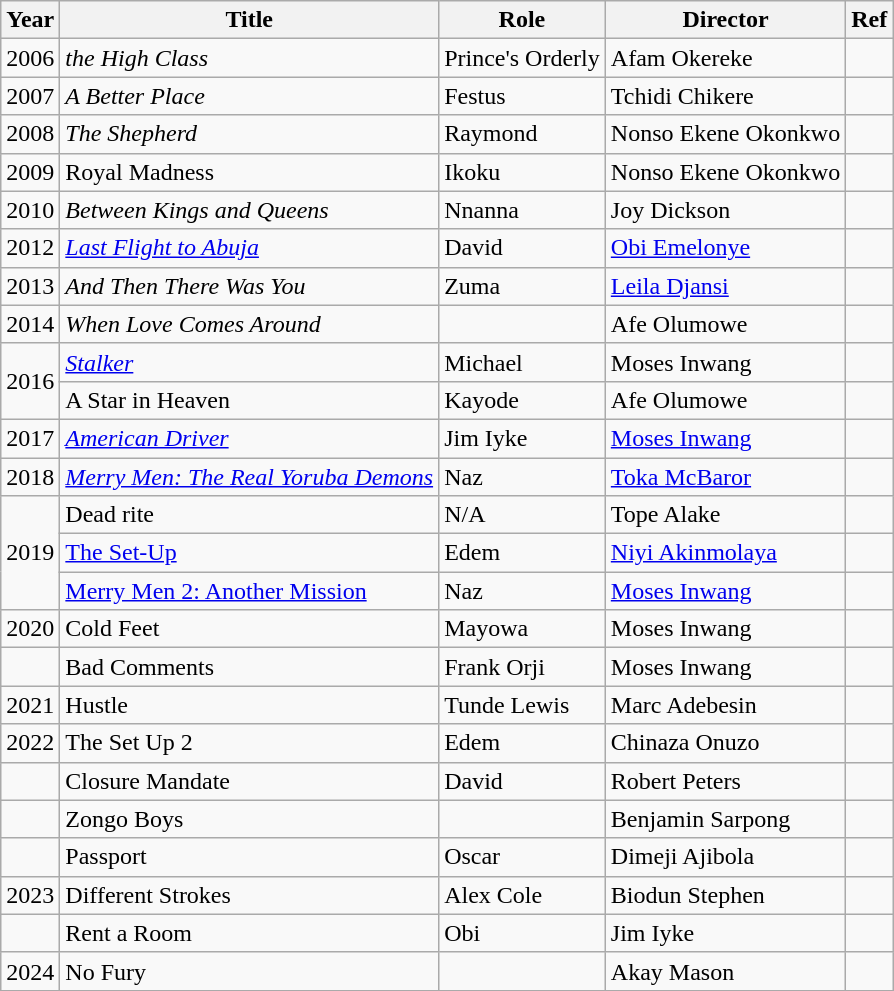<table class="wikitable">
<tr>
<th>Year</th>
<th>Title</th>
<th>Role</th>
<th>Director</th>
<th>Ref</th>
</tr>
<tr>
<td>2006</td>
<td><em>the High Class</em></td>
<td>Prince's Orderly</td>
<td>Afam Okereke</td>
<td></td>
</tr>
<tr>
<td>2007</td>
<td><em>A Better Place</em></td>
<td>Festus</td>
<td>Tchidi Chikere</td>
<td></td>
</tr>
<tr>
<td>2008</td>
<td><em>The Shepherd</em></td>
<td>Raymond</td>
<td>Nonso Ekene Okonkwo</td>
<td></td>
</tr>
<tr>
<td>2009</td>
<td>Royal Madness</td>
<td>Ikoku</td>
<td>Nonso Ekene Okonkwo</td>
<td></td>
</tr>
<tr>
<td>2010</td>
<td><em>Between Kings and Queens</em></td>
<td>Nnanna</td>
<td>Joy Dickson</td>
<td></td>
</tr>
<tr>
<td>2012</td>
<td><em><a href='#'>Last Flight to Abuja</a></em></td>
<td>David</td>
<td><a href='#'>Obi Emelonye</a></td>
<td></td>
</tr>
<tr>
<td>2013</td>
<td><em>And Then There Was You</em></td>
<td>Zuma</td>
<td><a href='#'>Leila Djansi</a></td>
</tr>
<tr>
<td>2014</td>
<td><em>When Love Comes Around</em></td>
<td></td>
<td>Afe Olumowe</td>
<td></td>
</tr>
<tr>
<td rowspan="2">2016</td>
<td><a href='#'><em>Stalker</em></a></td>
<td>Michael</td>
<td>Moses Inwang</td>
<td></td>
</tr>
<tr>
<td>A Star in Heaven</td>
<td>Kayode</td>
<td>Afe Olumowe</td>
<td></td>
</tr>
<tr>
<td>2017</td>
<td><em><a href='#'>American Driver</a></em></td>
<td>Jim Iyke</td>
<td><a href='#'>Moses Inwang</a></td>
<td></td>
</tr>
<tr>
<td>2018</td>
<td><em><a href='#'>Merry Men: The Real Yoruba Demons</a></em></td>
<td>Naz</td>
<td><a href='#'>Toka McBaror</a></td>
<td></td>
</tr>
<tr>
<td rowspan="3">2019</td>
<td>Dead rite</td>
<td>N/A</td>
<td>Tope Alake</td>
<td></td>
</tr>
<tr>
<td><a href='#'>The Set-Up</a></td>
<td>Edem</td>
<td><a href='#'>Niyi Akinmolaya</a></td>
<td></td>
</tr>
<tr>
<td><a href='#'>Merry Men 2: Another Mission</a></td>
<td>Naz</td>
<td><a href='#'>Moses Inwang</a></td>
<td></td>
</tr>
<tr>
<td>2020</td>
<td>Cold Feet</td>
<td>Mayowa</td>
<td>Moses Inwang</td>
<td></td>
</tr>
<tr>
<td></td>
<td>Bad Comments</td>
<td>Frank Orji</td>
<td>Moses Inwang</td>
<td></td>
</tr>
<tr>
<td>2021</td>
<td>Hustle</td>
<td>Tunde Lewis</td>
<td>Marc Adebesin</td>
<td></td>
</tr>
<tr>
<td>2022</td>
<td>The Set Up 2</td>
<td>Edem</td>
<td>Chinaza Onuzo</td>
<td></td>
</tr>
<tr>
<td></td>
<td>Closure Mandate</td>
<td>David</td>
<td>Robert Peters</td>
<td></td>
</tr>
<tr>
<td></td>
<td>Zongo Boys</td>
<td></td>
<td>Benjamin Sarpong</td>
<td></td>
</tr>
<tr>
<td></td>
<td>Passport</td>
<td>Oscar</td>
<td>Dimeji Ajibola</td>
<td></td>
</tr>
<tr>
<td>2023</td>
<td>Different Strokes</td>
<td>Alex Cole</td>
<td>Biodun Stephen</td>
<td></td>
</tr>
<tr>
<td></td>
<td>Rent a Room</td>
<td>Obi</td>
<td>Jim Iyke</td>
<td></td>
</tr>
<tr>
<td>2024</td>
<td>No Fury</td>
<td></td>
<td>Akay Mason</td>
<td></td>
</tr>
<tr>
</tr>
</table>
